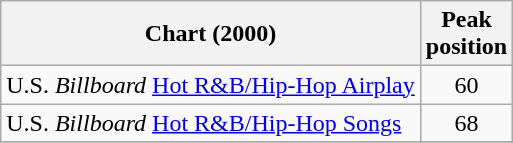<table class="wikitable sortable">
<tr>
<th>Chart (2000)</th>
<th>Peak<br>position</th>
</tr>
<tr>
<td align="left">U.S. <em>Billboard</em> <a href='#'>Hot R&B/Hip-Hop Airplay</a></td>
<td align="center">60</td>
</tr>
<tr>
<td align="left">U.S. <em>Billboard</em> <a href='#'>Hot R&B/Hip-Hop Songs</a></td>
<td align="center">68</td>
</tr>
<tr>
</tr>
</table>
